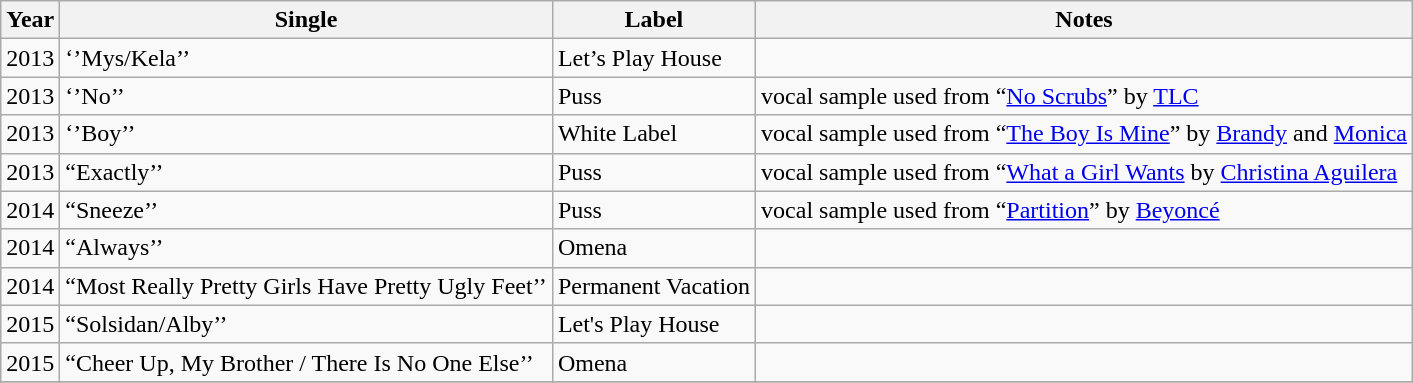<table class="wikitable">
<tr>
<th>Year</th>
<th>Single</th>
<th>Label</th>
<th>Notes</th>
</tr>
<tr>
<td>2013</td>
<td>‘’Mys/Kela’’</td>
<td>Let’s Play House</td>
<td></td>
</tr>
<tr>
<td>2013</td>
<td>‘’No’’</td>
<td>Puss</td>
<td>vocal sample used from “<a href='#'>No Scrubs</a>” by <a href='#'>TLC</a></td>
</tr>
<tr>
<td>2013</td>
<td>‘’Boy’’</td>
<td>White Label</td>
<td>vocal sample used from “<a href='#'>The Boy Is Mine</a>” by <a href='#'>Brandy</a> and <a href='#'>Monica</a></td>
</tr>
<tr>
<td>2013</td>
<td>“Exactly’’</td>
<td>Puss</td>
<td>vocal sample used from “<a href='#'>What a Girl Wants</a> by <a href='#'>Christina Aguilera</a></td>
</tr>
<tr>
<td>2014</td>
<td>“Sneeze’’</td>
<td>Puss</td>
<td>vocal sample used from “<a href='#'>Partition</a>” by <a href='#'>Beyoncé</a></td>
</tr>
<tr>
<td>2014</td>
<td>“Always’’</td>
<td>Omena</td>
<td></td>
</tr>
<tr>
<td>2014</td>
<td>“Most Really Pretty Girls Have Pretty Ugly Feet’’</td>
<td>Permanent Vacation</td>
<td></td>
</tr>
<tr>
<td>2015</td>
<td>“Solsidan/Alby’’</td>
<td>Let's Play House</td>
<td></td>
</tr>
<tr>
<td>2015</td>
<td>“Cheer Up, My Brother / There Is No One Else’’</td>
<td>Omena</td>
<td></td>
</tr>
<tr>
</tr>
</table>
